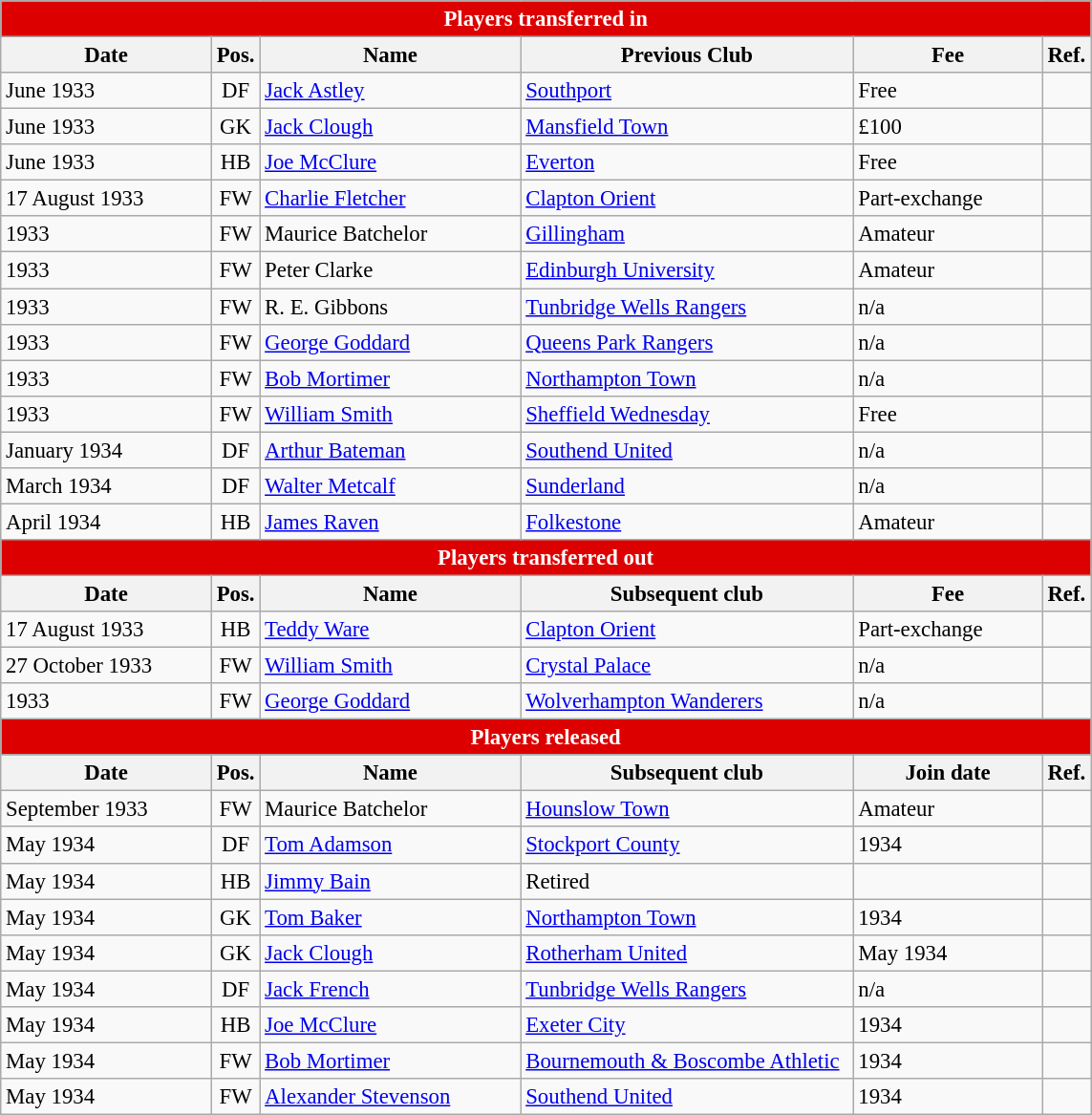<table style="font-size:95%;" class="wikitable">
<tr>
<th style="background:#d00; color:white; text-align:center;" colspan="6">Players transferred in</th>
</tr>
<tr>
<th style="width:140px;">Date</th>
<th style="width:25px;">Pos.</th>
<th style="width:175px;">Name</th>
<th style="width:225px;">Previous Club</th>
<th style="width:125px;">Fee</th>
<th style="width:25px;">Ref.</th>
</tr>
<tr>
<td>June 1933</td>
<td style="text-align:center;">DF</td>
<td> <a href='#'>Jack Astley</a></td>
<td> <a href='#'>Southport</a></td>
<td>Free</td>
<td></td>
</tr>
<tr>
<td>June 1933</td>
<td style="text-align:center;">GK</td>
<td> <a href='#'>Jack Clough</a></td>
<td> <a href='#'>Mansfield Town</a></td>
<td>£100</td>
<td></td>
</tr>
<tr>
<td>June 1933</td>
<td style="text-align:center;">HB</td>
<td> <a href='#'>Joe McClure</a></td>
<td> <a href='#'>Everton</a></td>
<td>Free</td>
<td></td>
</tr>
<tr>
<td>17 August 1933</td>
<td style="text-align:center;">FW</td>
<td> <a href='#'>Charlie Fletcher</a></td>
<td> <a href='#'>Clapton Orient</a></td>
<td>Part-exchange</td>
<td></td>
</tr>
<tr>
<td>1933</td>
<td style="text-align:center;">FW</td>
<td>Maurice Batchelor</td>
<td> <a href='#'>Gillingham</a></td>
<td>Amateur</td>
<td></td>
</tr>
<tr>
<td>1933</td>
<td style="text-align:center;">FW</td>
<td> Peter Clarke</td>
<td> <a href='#'>Edinburgh University</a></td>
<td>Amateur</td>
<td></td>
</tr>
<tr>
<td>1933</td>
<td style="text-align:center;">FW</td>
<td>R. E. Gibbons</td>
<td> <a href='#'>Tunbridge Wells Rangers</a></td>
<td>n/a</td>
<td></td>
</tr>
<tr>
<td>1933</td>
<td style="text-align:center;">FW</td>
<td> <a href='#'>George Goddard</a></td>
<td> <a href='#'>Queens Park Rangers</a></td>
<td>n/a</td>
<td></td>
</tr>
<tr>
<td>1933</td>
<td style="text-align:center;">FW</td>
<td> <a href='#'>Bob Mortimer</a></td>
<td> <a href='#'>Northampton Town</a></td>
<td>n/a</td>
<td></td>
</tr>
<tr>
<td>1933</td>
<td style="text-align:center;">FW</td>
<td> <a href='#'>William Smith</a></td>
<td> <a href='#'>Sheffield Wednesday</a></td>
<td>Free</td>
<td></td>
</tr>
<tr>
<td>January 1934</td>
<td style="text-align:center;">DF</td>
<td> <a href='#'>Arthur Bateman</a></td>
<td> <a href='#'>Southend United</a></td>
<td>n/a</td>
<td></td>
</tr>
<tr>
<td>March 1934</td>
<td style="text-align:center;">DF</td>
<td> <a href='#'>Walter Metcalf</a></td>
<td> <a href='#'>Sunderland</a></td>
<td>n/a</td>
<td></td>
</tr>
<tr>
<td>April 1934</td>
<td style="text-align:center;">HB</td>
<td> <a href='#'>James Raven</a></td>
<td> <a href='#'>Folkestone</a></td>
<td>Amateur</td>
<td></td>
</tr>
<tr>
<th style="background:#d00; color:white; text-align:center;" colspan="6">Players transferred out</th>
</tr>
<tr>
<th>Date</th>
<th>Pos.</th>
<th>Name</th>
<th>Subsequent club</th>
<th>Fee</th>
<th>Ref.</th>
</tr>
<tr>
<td>17 August 1933</td>
<td style="text-align:center;">HB</td>
<td> <a href='#'>Teddy Ware</a></td>
<td> <a href='#'>Clapton Orient</a></td>
<td>Part-exchange</td>
<td></td>
</tr>
<tr>
<td>27 October 1933</td>
<td style="text-align:center;">FW</td>
<td> <a href='#'>William Smith</a></td>
<td> <a href='#'>Crystal Palace</a></td>
<td>n/a</td>
<td></td>
</tr>
<tr>
<td>1933</td>
<td style="text-align:center;">FW</td>
<td> <a href='#'>George Goddard</a></td>
<td> <a href='#'>Wolverhampton Wanderers</a></td>
<td>n/a</td>
<td></td>
</tr>
<tr>
<th style="background:#d00; color:white; text-align:center;" colspan="6">Players released</th>
</tr>
<tr>
<th>Date</th>
<th>Pos.</th>
<th>Name</th>
<th>Subsequent club</th>
<th>Join date</th>
<th>Ref.</th>
</tr>
<tr>
<td>September 1933</td>
<td style="text-align:center;">FW</td>
<td>Maurice Batchelor</td>
<td> <a href='#'>Hounslow Town</a></td>
<td>Amateur</td>
<td></td>
</tr>
<tr>
<td>May 1934</td>
<td style="text-align:center;">DF</td>
<td> <a href='#'>Tom Adamson</a></td>
<td> <a href='#'>Stockport County</a></td>
<td>1934</td>
<td></td>
</tr>
<tr>
<td>May 1934</td>
<td style="text-align:center;">HB</td>
<td> <a href='#'>Jimmy Bain</a></td>
<td>Retired</td>
<td></td>
<td></td>
</tr>
<tr>
<td>May 1934</td>
<td style="text-align:center;">GK</td>
<td> <a href='#'>Tom Baker</a></td>
<td> <a href='#'>Northampton Town</a></td>
<td>1934</td>
<td></td>
</tr>
<tr>
<td>May 1934</td>
<td style="text-align:center;">GK</td>
<td> <a href='#'>Jack Clough</a></td>
<td> <a href='#'>Rotherham United</a></td>
<td>May 1934</td>
<td></td>
</tr>
<tr>
<td>May 1934</td>
<td style="text-align:center;">DF</td>
<td> <a href='#'>Jack French</a></td>
<td> <a href='#'>Tunbridge Wells Rangers</a></td>
<td>n/a</td>
<td></td>
</tr>
<tr>
<td>May 1934</td>
<td style="text-align:center;">HB</td>
<td> <a href='#'>Joe McClure</a></td>
<td> <a href='#'>Exeter City</a></td>
<td>1934</td>
<td></td>
</tr>
<tr>
<td>May 1934</td>
<td style="text-align:center;">FW</td>
<td> <a href='#'>Bob Mortimer</a></td>
<td> <a href='#'>Bournemouth & Boscombe Athletic</a></td>
<td>1934</td>
<td></td>
</tr>
<tr>
<td>May 1934</td>
<td style="text-align:center;">FW</td>
<td> <a href='#'>Alexander Stevenson</a></td>
<td> <a href='#'>Southend United</a></td>
<td>1934</td>
<td></td>
</tr>
</table>
